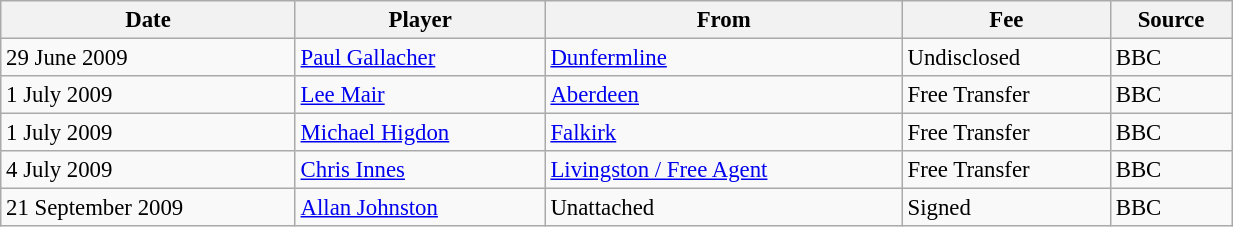<table class="wikitable sortable" style="text-align:center; font-size:95%;width:65%; text-align:left">
<tr>
<th><strong>Date</strong></th>
<th><strong>Player</strong></th>
<th><strong>From</strong></th>
<th><strong>Fee</strong></th>
<th><strong>Source</strong></th>
</tr>
<tr>
<td>29 June 2009</td>
<td> <a href='#'>Paul Gallacher</a></td>
<td> <a href='#'>Dunfermline</a></td>
<td>Undisclosed</td>
<td>BBC</td>
</tr>
<tr>
<td>1 July 2009</td>
<td> <a href='#'>Lee Mair</a></td>
<td> <a href='#'>Aberdeen</a></td>
<td>Free Transfer</td>
<td>BBC</td>
</tr>
<tr>
<td>1 July 2009</td>
<td> <a href='#'>Michael Higdon</a></td>
<td> <a href='#'>Falkirk</a></td>
<td>Free Transfer</td>
<td>BBC</td>
</tr>
<tr>
<td>4 July 2009</td>
<td> <a href='#'>Chris Innes</a></td>
<td> <a href='#'>Livingston / Free Agent</a></td>
<td>Free Transfer</td>
<td>BBC</td>
</tr>
<tr>
<td>21 September 2009</td>
<td> <a href='#'>Allan Johnston</a></td>
<td>Unattached</td>
<td>Signed</td>
<td>BBC</td>
</tr>
</table>
